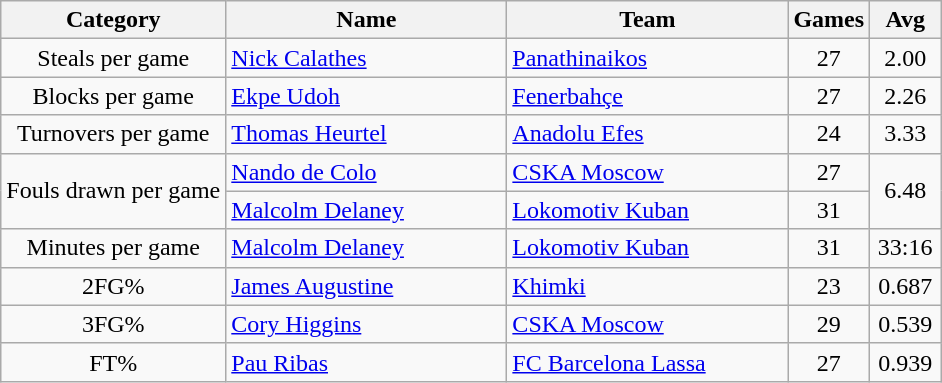<table class="wikitable sortable" style="text-align: center">
<tr>
<th>Category</th>
<th width=180>Name</th>
<th width=180>Team</th>
<th width=40>Games</th>
<th width=40>Avg</th>
</tr>
<tr>
<td>Steals per game</td>
<td align="left"> <a href='#'>Nick Calathes</a></td>
<td align="left"> <a href='#'>Panathinaikos</a></td>
<td>27</td>
<td>2.00</td>
</tr>
<tr>
<td>Blocks per game</td>
<td align="left"> <a href='#'>Ekpe Udoh</a></td>
<td align="left"> <a href='#'>Fenerbahçe</a></td>
<td>27</td>
<td>2.26</td>
</tr>
<tr>
<td>Turnovers per game</td>
<td align="left"> <a href='#'>Thomas Heurtel</a></td>
<td align="left"> <a href='#'>Anadolu Efes</a></td>
<td>24</td>
<td>3.33</td>
</tr>
<tr>
<td rowspan=2>Fouls drawn per game</td>
<td align="left"> <a href='#'>Nando de Colo</a></td>
<td align="left"> <a href='#'>CSKA Moscow</a></td>
<td>27</td>
<td rowspan=2>6.48</td>
</tr>
<tr>
<td align="left"> <a href='#'>Malcolm Delaney</a></td>
<td align="left"> <a href='#'>Lokomotiv Kuban</a></td>
<td>31</td>
</tr>
<tr>
<td>Minutes per game</td>
<td align="left"> <a href='#'>Malcolm Delaney</a></td>
<td align="left"> <a href='#'>Lokomotiv Kuban</a></td>
<td>31</td>
<td>33:16</td>
</tr>
<tr>
<td>2FG%</td>
<td align="left"> <a href='#'>James Augustine</a></td>
<td align="left"> <a href='#'>Khimki</a></td>
<td>23</td>
<td>0.687</td>
</tr>
<tr>
<td>3FG%</td>
<td align="left"> <a href='#'>Cory Higgins</a></td>
<td align="left"> <a href='#'>CSKA Moscow</a></td>
<td>29</td>
<td>0.539</td>
</tr>
<tr>
<td>FT%</td>
<td align="left"> <a href='#'>Pau Ribas</a></td>
<td align="left"> <a href='#'>FC Barcelona Lassa</a></td>
<td>27</td>
<td>0.939</td>
</tr>
</table>
